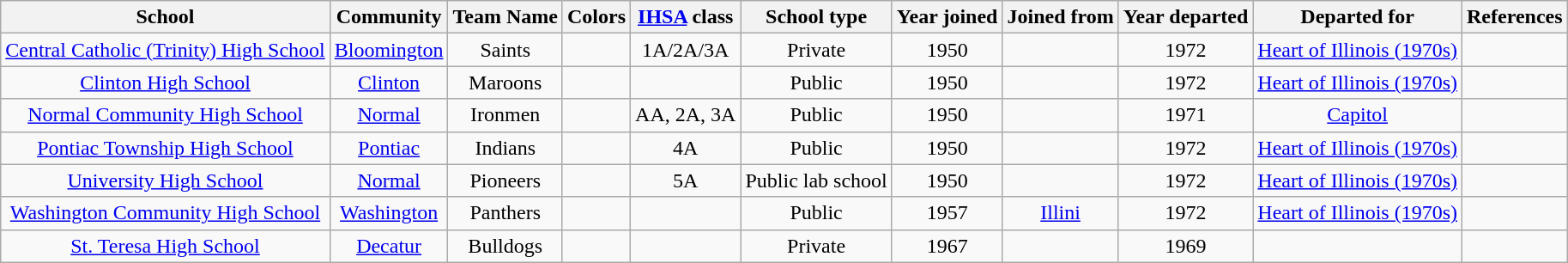<table class="wikitable sortable" style="text-align:center;">
<tr>
<th>School</th>
<th>Community</th>
<th>Team Name</th>
<th>Colors</th>
<th><a href='#'>IHSA</a> class</th>
<th>School type</th>
<th>Year joined</th>
<th>Joined from</th>
<th>Year departed</th>
<th>Departed for</th>
<th>References</th>
</tr>
<tr>
<td><a href='#'>Central Catholic (Trinity) High School</a></td>
<td><a href='#'>Bloomington</a></td>
<td>Saints</td>
<td>  </td>
<td>1A/2A/3A</td>
<td>Private</td>
<td>1950</td>
<td></td>
<td>1972</td>
<td><a href='#'>Heart of Illinois (1970s)</a></td>
<td></td>
</tr>
<tr>
<td><a href='#'>Clinton High School</a></td>
<td><a href='#'>Clinton</a></td>
<td>Maroons</td>
<td> </td>
<td></td>
<td>Public</td>
<td>1950</td>
<td></td>
<td>1972</td>
<td><a href='#'>Heart of Illinois (1970s)</a></td>
<td></td>
</tr>
<tr>
<td><a href='#'>Normal Community High School</a></td>
<td><a href='#'>Normal</a></td>
<td>Ironmen</td>
<td> </td>
<td>AA, 2A, 3A</td>
<td>Public</td>
<td>1950</td>
<td></td>
<td>1971</td>
<td><a href='#'>Capitol</a></td>
<td></td>
</tr>
<tr>
<td><a href='#'>Pontiac Township High School</a></td>
<td><a href='#'>Pontiac</a></td>
<td>Indians</td>
<td> </td>
<td>4A</td>
<td>Public</td>
<td>1950</td>
<td></td>
<td>1972</td>
<td><a href='#'>Heart of Illinois (1970s)</a></td>
<td></td>
</tr>
<tr>
<td><a href='#'>University High School</a></td>
<td><a href='#'>Normal</a></td>
<td>Pioneers</td>
<td> </td>
<td>5A</td>
<td>Public lab school</td>
<td>1950</td>
<td></td>
<td>1972</td>
<td><a href='#'>Heart of Illinois (1970s)</a></td>
<td></td>
</tr>
<tr>
<td><a href='#'>Washington Community High School</a></td>
<td><a href='#'>Washington</a></td>
<td>Panthers</td>
<td> </td>
<td></td>
<td>Public</td>
<td>1957</td>
<td><a href='#'>Illini</a></td>
<td>1972</td>
<td><a href='#'>Heart of Illinois (1970s)</a></td>
<td></td>
</tr>
<tr>
<td><a href='#'>St. Teresa High School</a></td>
<td><a href='#'>Decatur</a></td>
<td>Bulldogs</td>
<td> </td>
<td></td>
<td>Private</td>
<td>1967</td>
<td></td>
<td>1969</td>
<td></td>
<td></td>
</tr>
</table>
